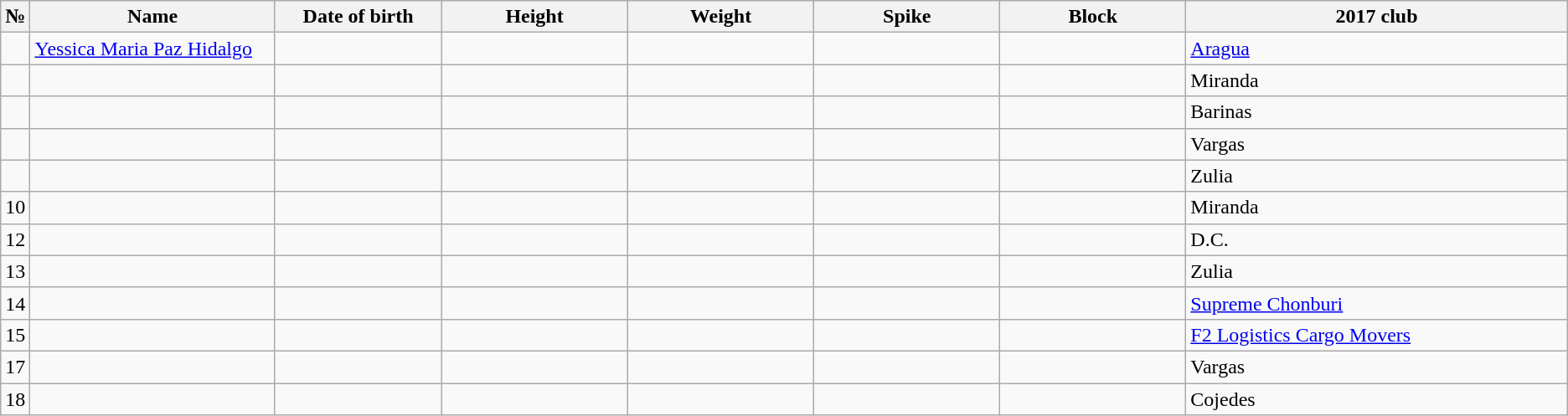<table class="wikitable sortable" style="font-size:100%; text-align:center;">
<tr>
<th>№</th>
<th style="width:12em">Name</th>
<th style="width:8em">Date of birth</th>
<th style="width:9em">Height</th>
<th style="width:9em">Weight</th>
<th style="width:9em">Spike</th>
<th style="width:9em">Block</th>
<th style="width:19em">2017 club</th>
</tr>
<tr>
<td></td>
<td style="text-align:left;"><a href='#'>Yessica Maria Paz Hidalgo</a></td>
<td style="text-align:right;"></td>
<td></td>
<td></td>
<td></td>
<td></td>
<td style="text-align:left;"> <a href='#'>Aragua</a></td>
</tr>
<tr>
<td></td>
<td style="text-align:left;"></td>
<td style="text-align:right;"></td>
<td></td>
<td></td>
<td></td>
<td></td>
<td style="text-align:left;"> Miranda</td>
</tr>
<tr>
<td></td>
<td style="text-align:left;"></td>
<td style="text-align:right;"></td>
<td></td>
<td></td>
<td></td>
<td></td>
<td style="text-align:left;"> Barinas</td>
</tr>
<tr>
<td></td>
<td style="text-align:left;"></td>
<td style="text-align:right;"></td>
<td></td>
<td></td>
<td></td>
<td></td>
<td style="text-align:left;"> Vargas</td>
</tr>
<tr>
<td></td>
<td style="text-align:left;"></td>
<td style="text-align:right;"></td>
<td></td>
<td></td>
<td></td>
<td></td>
<td style="text-align:left;"> Zulia</td>
</tr>
<tr>
<td>10</td>
<td style="text-align:left;"></td>
<td style="text-align:right;"></td>
<td></td>
<td></td>
<td></td>
<td></td>
<td style="text-align:left;"> Miranda</td>
</tr>
<tr>
<td>12</td>
<td style="text-align:left;"></td>
<td style="text-align:right;"></td>
<td></td>
<td></td>
<td></td>
<td></td>
<td style="text-align:left;"> D.C.</td>
</tr>
<tr>
<td>13</td>
<td style="text-align:left;"></td>
<td style="text-align:right;"></td>
<td></td>
<td></td>
<td></td>
<td></td>
<td style="text-align:left;"> Zulia</td>
</tr>
<tr>
<td>14</td>
<td style="text-align:left;"></td>
<td style="text-align:right;"></td>
<td></td>
<td></td>
<td></td>
<td></td>
<td style="text-align:left;">  <a href='#'>Supreme Chonburi</a></td>
</tr>
<tr>
<td>15</td>
<td style="text-align:left;"></td>
<td style="text-align:right;"></td>
<td></td>
<td></td>
<td></td>
<td></td>
<td style="text-align:left;"> <a href='#'>F2 Logistics Cargo Movers</a></td>
</tr>
<tr>
<td>17</td>
<td style="text-align:left;"></td>
<td style="text-align:right;"></td>
<td></td>
<td></td>
<td></td>
<td></td>
<td style="text-align:left;"> Vargas</td>
</tr>
<tr>
<td>18</td>
<td style="text-align:left;"></td>
<td style="text-align:right;"></td>
<td></td>
<td></td>
<td></td>
<td></td>
<td style="text-align:left;"> Cojedes</td>
</tr>
</table>
